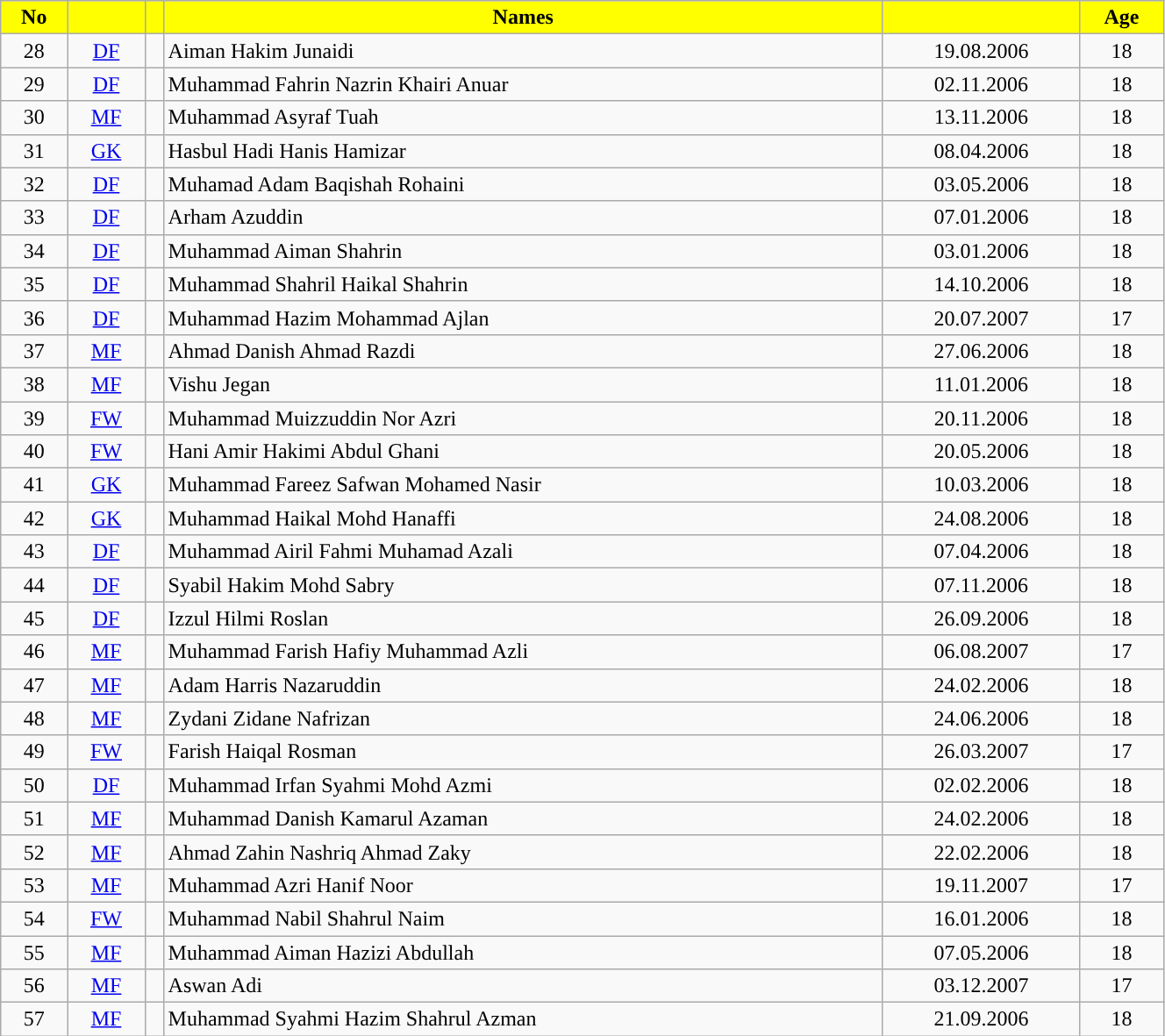<table class="wikitable" style="text-align:center; width:70%">
<tr>
<th style="background:yellow">No</th>
<th style="background:yellow"></th>
<th style="background:yellow"></th>
<th style="background:yellow">Names</th>
<th style="background:yellow"></th>
<th style="background:yellow">Age</th>
</tr>
<tr>
<td>28</td>
<td><a href='#'>DF</a></td>
<td></td>
<td align="left">Aiman Hakim Junaidi</td>
<td>19.08.2006</td>
<td>18</td>
</tr>
<tr>
<td>29</td>
<td><a href='#'>DF</a></td>
<td></td>
<td align="left">Muhammad Fahrin Nazrin Khairi Anuar</td>
<td>02.11.2006</td>
<td>18</td>
</tr>
<tr>
<td>30</td>
<td><a href='#'>MF</a></td>
<td></td>
<td align="left">Muhammad Asyraf Tuah</td>
<td>13.11.2006</td>
<td>18</td>
</tr>
<tr>
<td>31</td>
<td><a href='#'>GK</a></td>
<td></td>
<td align="left">Hasbul Hadi Hanis Hamizar</td>
<td>08.04.2006</td>
<td>18</td>
</tr>
<tr>
<td>32</td>
<td><a href='#'>DF</a></td>
<td></td>
<td align="left">Muhamad Adam Baqishah Rohaini</td>
<td>03.05.2006</td>
<td>18</td>
</tr>
<tr>
<td>33</td>
<td><a href='#'>DF</a></td>
<td></td>
<td align="left">Arham Azuddin</td>
<td>07.01.2006</td>
<td>18</td>
</tr>
<tr>
<td>34</td>
<td><a href='#'>DF</a></td>
<td></td>
<td align="left">Muhammad Aiman Shahrin</td>
<td>03.01.2006</td>
<td>18</td>
</tr>
<tr>
<td>35</td>
<td><a href='#'>DF</a></td>
<td></td>
<td align="left">Muhammad Shahril Haikal Shahrin</td>
<td>14.10.2006</td>
<td>18</td>
</tr>
<tr>
<td>36</td>
<td><a href='#'>DF</a></td>
<td></td>
<td align="left">Muhammad Hazim Mohammad Ajlan</td>
<td>20.07.2007</td>
<td>17</td>
</tr>
<tr>
<td>37</td>
<td><a href='#'>MF</a></td>
<td></td>
<td align="left">Ahmad Danish Ahmad Razdi</td>
<td>27.06.2006</td>
<td>18</td>
</tr>
<tr>
<td>38</td>
<td><a href='#'>MF</a></td>
<td></td>
<td align="left">Vishu Jegan</td>
<td>11.01.2006</td>
<td>18</td>
</tr>
<tr>
<td>39</td>
<td><a href='#'>FW</a></td>
<td></td>
<td align="left">Muhammad Muizzuddin Nor Azri</td>
<td>20.11.2006</td>
<td>18</td>
</tr>
<tr>
<td>40</td>
<td><a href='#'>FW</a></td>
<td></td>
<td align="left">Hani Amir Hakimi Abdul Ghani</td>
<td>20.05.2006</td>
<td>18</td>
</tr>
<tr>
<td>41</td>
<td><a href='#'>GK</a></td>
<td></td>
<td align="left">Muhammad Fareez Safwan Mohamed Nasir</td>
<td>10.03.2006</td>
<td>18</td>
</tr>
<tr>
<td>42</td>
<td><a href='#'>GK</a></td>
<td></td>
<td align="left">Muhammad Haikal Mohd Hanaffi</td>
<td>24.08.2006</td>
<td>18</td>
</tr>
<tr>
<td>43</td>
<td><a href='#'>DF</a></td>
<td></td>
<td align="left">Muhammad Airil Fahmi Muhamad Azali</td>
<td>07.04.2006</td>
<td>18</td>
</tr>
<tr>
<td>44</td>
<td><a href='#'>DF</a></td>
<td></td>
<td align="left">Syabil Hakim Mohd Sabry</td>
<td>07.11.2006</td>
<td>18</td>
</tr>
<tr>
<td>45</td>
<td><a href='#'>DF</a></td>
<td></td>
<td align="left">Izzul Hilmi Roslan</td>
<td>26.09.2006</td>
<td>18</td>
</tr>
<tr>
<td>46</td>
<td><a href='#'>MF</a></td>
<td></td>
<td align="left">Muhammad Farish Hafiy Muhammad Azli</td>
<td>06.08.2007</td>
<td>17</td>
</tr>
<tr>
<td>47</td>
<td><a href='#'>MF</a></td>
<td></td>
<td align="left">Adam Harris Nazaruddin</td>
<td>24.02.2006</td>
<td>18</td>
</tr>
<tr>
<td>48</td>
<td><a href='#'>MF</a></td>
<td></td>
<td align="left">Zydani Zidane Nafrizan</td>
<td>24.06.2006</td>
<td>18</td>
</tr>
<tr>
<td>49</td>
<td><a href='#'>FW</a></td>
<td></td>
<td align="left">Farish Haiqal Rosman</td>
<td>26.03.2007</td>
<td>17</td>
</tr>
<tr>
<td>50</td>
<td><a href='#'>DF</a></td>
<td></td>
<td align="left">Muhammad Irfan Syahmi Mohd Azmi</td>
<td>02.02.2006</td>
<td>18</td>
</tr>
<tr>
<td>51</td>
<td><a href='#'>MF</a></td>
<td></td>
<td align="left">Muhammad Danish Kamarul Azaman</td>
<td>24.02.2006</td>
<td>18</td>
</tr>
<tr>
<td>52</td>
<td><a href='#'>MF</a></td>
<td></td>
<td align="left">Ahmad Zahin Nashriq Ahmad Zaky</td>
<td>22.02.2006</td>
<td>18</td>
</tr>
<tr>
<td>53</td>
<td><a href='#'>MF</a></td>
<td></td>
<td align="left">Muhammad Azri Hanif Noor</td>
<td>19.11.2007</td>
<td>17</td>
</tr>
<tr>
<td>54</td>
<td><a href='#'>FW</a></td>
<td></td>
<td align="left">Muhammad Nabil Shahrul Naim</td>
<td>16.01.2006</td>
<td>18</td>
</tr>
<tr>
<td>55</td>
<td><a href='#'>MF</a></td>
<td></td>
<td align="left">Muhammad Aiman Hazizi Abdullah</td>
<td>07.05.2006</td>
<td>18</td>
</tr>
<tr>
<td>56</td>
<td><a href='#'>MF</a></td>
<td></td>
<td align="left">Aswan Adi</td>
<td>03.12.2007</td>
<td>17</td>
</tr>
<tr>
<td>57</td>
<td><a href='#'>MF</a></td>
<td></td>
<td align="left">Muhammad Syahmi Hazim Shahrul Azman</td>
<td>21.09.2006</td>
<td>18</td>
</tr>
</table>
